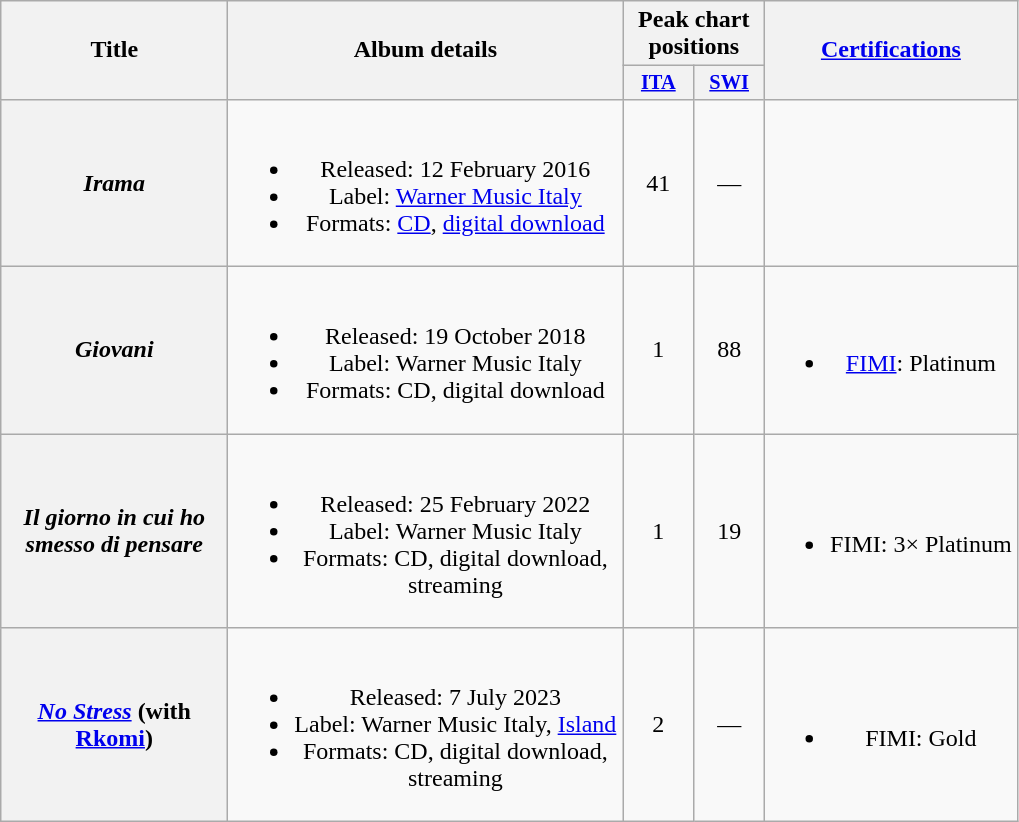<table class="wikitable plainrowheaders" style="text-align:center;">
<tr>
<th scope="col" rowspan="2" style="width:9em;">Title</th>
<th scope="col" rowspan="2" style="width:16em;">Album details</th>
<th scope="col" colspan="2">Peak chart positions</th>
<th scope="col" rowspan="2"><a href='#'>Certifications</a></th>
</tr>
<tr>
<th scope="col" style="width:3em;font-size:85%;"><a href='#'>ITA</a><br></th>
<th scope="col" style="width:3em;font-size:85%;"><a href='#'>SWI</a><br></th>
</tr>
<tr>
<th scope="row"><em>Irama</em></th>
<td><br><ul><li>Released: 12 February 2016</li><li>Label: <a href='#'>Warner Music Italy</a></li><li>Formats: <a href='#'>CD</a>, <a href='#'>digital download</a></li></ul></td>
<td>41</td>
<td>—</td>
<td></td>
</tr>
<tr>
<th scope="row"><em>Giovani</em></th>
<td><br><ul><li>Released: 19 October 2018</li><li>Label: Warner Music Italy</li><li>Formats: CD, digital download</li></ul></td>
<td>1</td>
<td>88</td>
<td><br><ul><li><a href='#'>FIMI</a>: Platinum</li></ul></td>
</tr>
<tr>
<th scope="row"><em>Il giorno in cui ho smesso di pensare</em></th>
<td><br><ul><li>Released: 25 February 2022</li><li>Label: Warner Music Italy</li><li>Formats: CD, digital download, streaming</li></ul></td>
<td>1</td>
<td>19</td>
<td><br><ul><li>FIMI: 3× Platinum</li></ul></td>
</tr>
<tr>
<th scope="row"><a href='#'><em>No Stress</em></a> (with <a href='#'>Rkomi</a>)</th>
<td><br><ul><li>Released: 7 July 2023</li><li>Label: Warner Music Italy, <a href='#'>Island</a></li><li>Formats: CD, digital download, streaming</li></ul></td>
<td>2</td>
<td>—</td>
<td><br><ul><li>FIMI: Gold</li></ul></td>
</tr>
</table>
